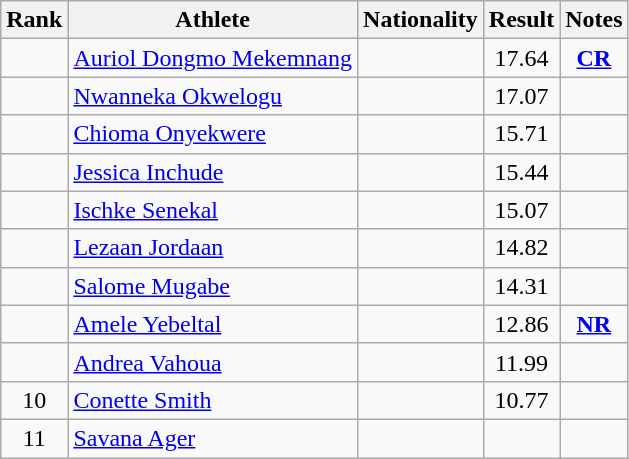<table class="wikitable sortable" style="text-align:center">
<tr>
<th>Rank</th>
<th>Athlete</th>
<th>Nationality</th>
<th>Result</th>
<th>Notes</th>
</tr>
<tr>
<td></td>
<td align="left"><a href='#'>Auriol Dongmo Mekemnang</a></td>
<td align=left></td>
<td>17.64</td>
<td><strong><a href='#'>CR</a></strong></td>
</tr>
<tr>
<td></td>
<td align="left"><a href='#'>Nwanneka Okwelogu</a></td>
<td align=left></td>
<td>17.07</td>
<td></td>
</tr>
<tr>
<td></td>
<td align="left"><a href='#'>Chioma Onyekwere</a></td>
<td align=left></td>
<td>15.71</td>
<td></td>
</tr>
<tr>
<td></td>
<td align="left"><a href='#'>Jessica Inchude</a></td>
<td align=left></td>
<td>15.44</td>
<td></td>
</tr>
<tr>
<td></td>
<td align="left"><a href='#'>Ischke Senekal</a></td>
<td align=left></td>
<td>15.07</td>
<td></td>
</tr>
<tr>
<td></td>
<td align="left"><a href='#'>Lezaan Jordaan</a></td>
<td align=left></td>
<td>14.82</td>
<td></td>
</tr>
<tr>
<td></td>
<td align="left"><a href='#'>Salome Mugabe</a></td>
<td align=left></td>
<td>14.31</td>
<td></td>
</tr>
<tr>
<td></td>
<td align="left"><a href='#'>Amele Yebeltal</a></td>
<td align=left></td>
<td>12.86</td>
<td><strong><a href='#'>NR</a></strong></td>
</tr>
<tr>
<td></td>
<td align="left"><a href='#'>Andrea Vahoua</a></td>
<td align=left></td>
<td>11.99</td>
<td></td>
</tr>
<tr>
<td>10</td>
<td align="left"><a href='#'>Conette Smith</a></td>
<td align=left></td>
<td>10.77</td>
<td></td>
</tr>
<tr>
<td>11</td>
<td align="left"><a href='#'>Savana Ager</a></td>
<td align=left></td>
<td></td>
<td></td>
</tr>
</table>
